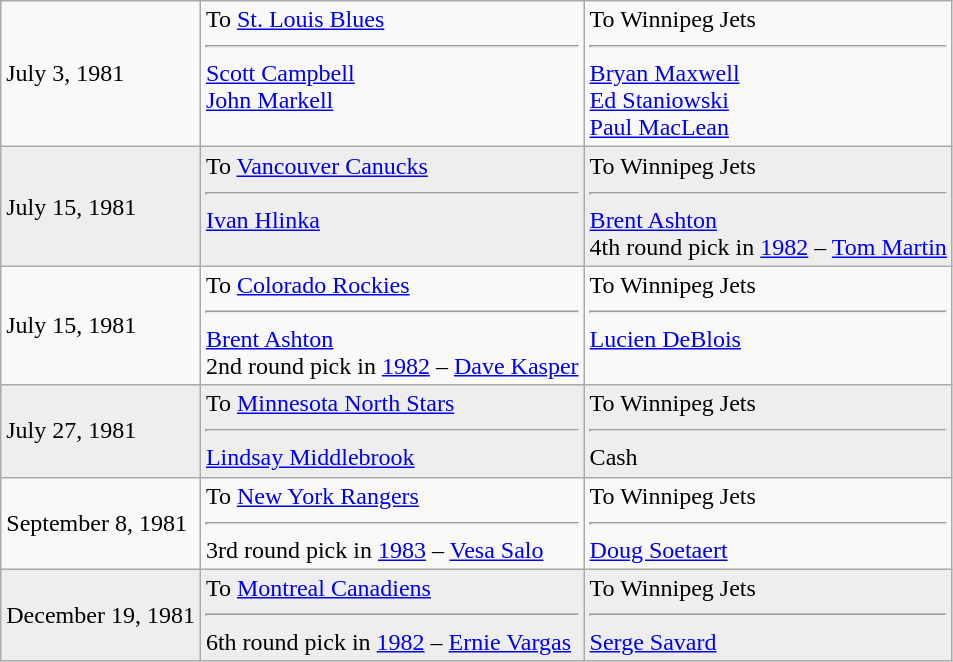<table class="wikitable">
<tr>
<td>July 3, 1981</td>
<td valign="top">To <a href='#'>St. Louis Blues</a><hr><a href='#'>Scott Campbell</a> <br> <a href='#'>John Markell</a></td>
<td valign="top">To Winnipeg Jets<hr><a href='#'>Bryan Maxwell</a> <br> <a href='#'>Ed Staniowski</a> <br> <a href='#'>Paul MacLean</a></td>
</tr>
<tr bgcolor="#eeeeee">
<td>July 15, 1981</td>
<td valign="top">To <a href='#'>Vancouver Canucks</a><hr><a href='#'>Ivan Hlinka</a></td>
<td valign="top">To Winnipeg Jets<hr><a href='#'>Brent Ashton</a> <br> 4th round pick in <a href='#'>1982</a> – <a href='#'>Tom Martin</a></td>
</tr>
<tr>
<td>July 15, 1981</td>
<td valign="top">To <a href='#'>Colorado Rockies</a><hr><a href='#'>Brent Ashton</a> <br> 2nd round pick in <a href='#'>1982</a> – <a href='#'>Dave Kasper</a></td>
<td valign="top">To Winnipeg Jets<hr><a href='#'>Lucien DeBlois</a></td>
</tr>
<tr bgcolor="#eeeeee">
<td>July 27, 1981</td>
<td valign="top">To <a href='#'>Minnesota North Stars</a><hr><a href='#'>Lindsay Middlebrook</a></td>
<td valign="top">To Winnipeg Jets<hr>Cash</td>
</tr>
<tr>
<td>September 8, 1981</td>
<td valign="top">To <a href='#'>New York Rangers</a><hr>3rd round pick in <a href='#'>1983</a> – <a href='#'>Vesa Salo</a></td>
<td valign="top">To Winnipeg Jets<hr><a href='#'>Doug Soetaert</a></td>
</tr>
<tr bgcolor="#eeeeee">
<td>December 19, 1981</td>
<td valign="top">To <a href='#'>Montreal Canadiens</a><hr>6th round pick in <a href='#'>1982</a> – <a href='#'>Ernie Vargas</a></td>
<td valign="top">To Winnipeg Jets<hr><a href='#'>Serge Savard</a></td>
</tr>
</table>
